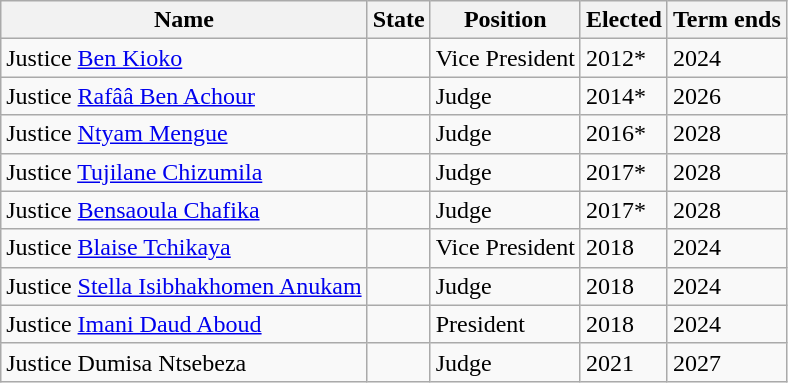<table border="1" class="wikitable" style="text-align:left">
<tr>
<th>Name</th>
<th>State</th>
<th>Position</th>
<th>Elected</th>
<th>Term ends</th>
</tr>
<tr>
<td>Justice <a href='#'>Ben Kioko</a></td>
<td></td>
<td>Vice President</td>
<td>2012*</td>
<td>2024</td>
</tr>
<tr>
<td>Justice <a href='#'>Rafââ Ben Achour</a></td>
<td></td>
<td>Judge</td>
<td>2014*</td>
<td>2026</td>
</tr>
<tr>
<td>Justice <a href='#'>Ntyam Mengue</a></td>
<td></td>
<td>Judge</td>
<td>2016*</td>
<td>2028</td>
</tr>
<tr>
<td>Justice <a href='#'>Tujilane Chizumila</a></td>
<td></td>
<td>Judge</td>
<td>2017*</td>
<td>2028</td>
</tr>
<tr>
<td>Justice <a href='#'>Bensaoula Chafika</a></td>
<td></td>
<td>Judge</td>
<td>2017*</td>
<td>2028</td>
</tr>
<tr>
<td>Justice <a href='#'>Blaise Tchikaya</a></td>
<td></td>
<td>Vice President</td>
<td>2018</td>
<td>2024</td>
</tr>
<tr>
<td>Justice <a href='#'>Stella Isibhakhomen Anukam</a></td>
<td></td>
<td>Judge</td>
<td>2018</td>
<td>2024</td>
</tr>
<tr>
<td>Justice <a href='#'>Imani Daud Aboud</a></td>
<td></td>
<td>President</td>
<td>2018</td>
<td>2024</td>
</tr>
<tr>
<td>Justice Dumisa Ntsebeza</td>
<td></td>
<td>Judge</td>
<td>2021</td>
<td>2027</td>
</tr>
</table>
